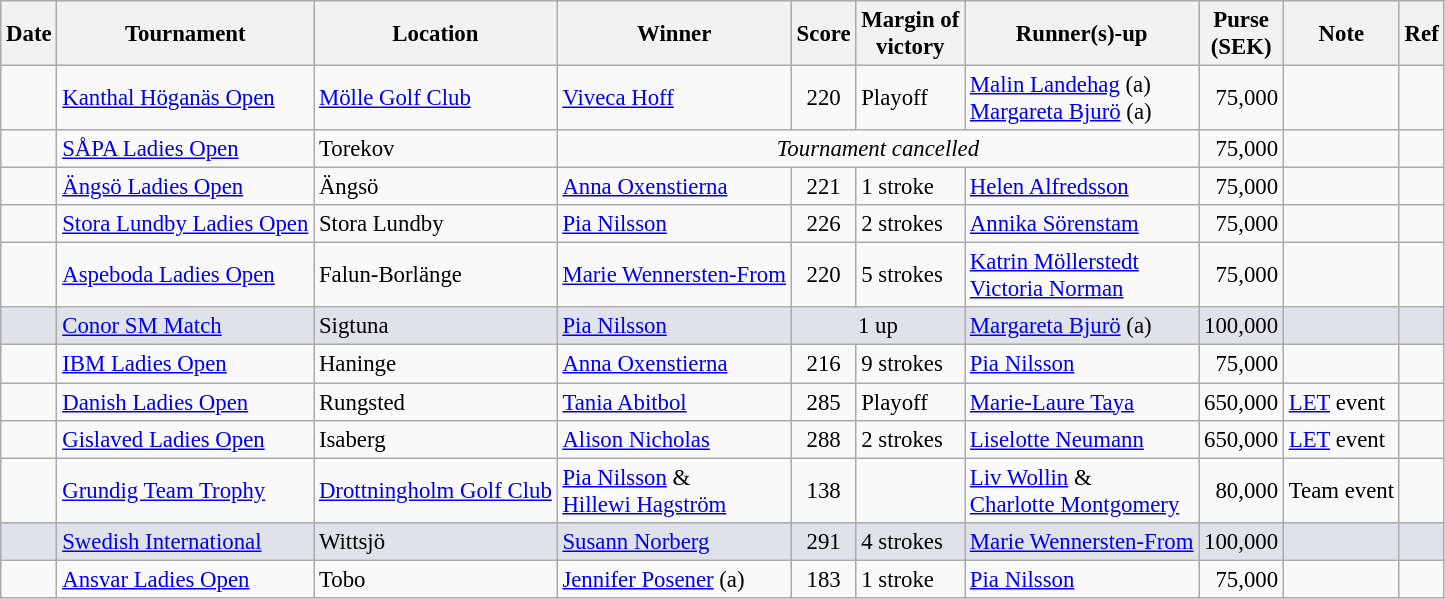<table class="wikitable" style="font-size:95%;">
<tr>
<th>Date</th>
<th>Tournament</th>
<th>Location</th>
<th>Winner</th>
<th>Score</th>
<th>Margin of<br>victory</th>
<th>Runner(s)-up</th>
<th>Purse<br>(SEK)</th>
<th>Note</th>
<th>Ref</th>
</tr>
<tr>
<td></td>
<td><a href='#'>Kanthal Höganäs Open</a></td>
<td><a href='#'>Mölle Golf Club</a></td>
<td> <a href='#'>Viveca Hoff</a></td>
<td align=center>220</td>
<td>Playoff</td>
<td> <a href='#'>Malin Landehag</a> (a)<br> <a href='#'>Margareta Bjurö</a> (a)</td>
<td align=right>75,000</td>
<td></td>
<td></td>
</tr>
<tr>
<td></td>
<td><a href='#'>SÅPA Ladies Open</a></td>
<td>Torekov</td>
<td colspan=4 align=center><em>Tournament cancelled</em></td>
<td align=right>75,000</td>
<td></td>
<td></td>
</tr>
<tr>
<td></td>
<td><a href='#'>Ängsö Ladies Open</a></td>
<td>Ängsö</td>
<td> <a href='#'>Anna Oxenstierna</a></td>
<td align=center>221</td>
<td>1 stroke</td>
<td> <a href='#'>Helen Alfredsson</a></td>
<td align=right>75,000</td>
<td></td>
<td></td>
</tr>
<tr>
<td></td>
<td><a href='#'>Stora Lundby Ladies Open</a></td>
<td>Stora Lundby</td>
<td> <a href='#'>Pia Nilsson</a></td>
<td align=center>226</td>
<td>2 strokes</td>
<td> <a href='#'>Annika Sörenstam</a></td>
<td align=right>75,000</td>
<td></td>
<td></td>
</tr>
<tr>
<td></td>
<td><a href='#'>Aspeboda Ladies Open</a></td>
<td>Falun-Borlänge</td>
<td> <a href='#'>Marie Wennersten-From</a></td>
<td align=center>220</td>
<td>5 strokes</td>
<td> <a href='#'>Katrin Möllerstedt</a><br> <a href='#'>Victoria Norman</a></td>
<td align=right>75,000</td>
<td></td>
<td></td>
</tr>
<tr style="background:#dfe2e9;">
<td></td>
<td><a href='#'>Conor SM Match</a></td>
<td>Sigtuna</td>
<td> <a href='#'>Pia Nilsson</a></td>
<td colspan=2 align=center>1 up</td>
<td> <a href='#'>Margareta Bjurö</a> (a)</td>
<td align=right>100,000</td>
<td></td>
<td></td>
</tr>
<tr>
<td></td>
<td><a href='#'>IBM Ladies Open</a></td>
<td>Haninge</td>
<td> <a href='#'>Anna Oxenstierna</a></td>
<td align=center>216</td>
<td>9 strokes</td>
<td> <a href='#'>Pia Nilsson</a></td>
<td align=right>75,000</td>
<td></td>
<td></td>
</tr>
<tr>
<td></td>
<td><a href='#'>Danish Ladies Open</a></td>
<td>Rungsted</td>
<td> <a href='#'>Tania Abitbol</a></td>
<td align=center>285</td>
<td>Playoff</td>
<td> <a href='#'>Marie-Laure Taya</a></td>
<td align=right>650,000</td>
<td><a href='#'>LET</a> event</td>
<td></td>
</tr>
<tr>
<td></td>
<td><a href='#'>Gislaved Ladies Open</a></td>
<td>Isaberg</td>
<td> <a href='#'>Alison Nicholas</a></td>
<td align=center>288</td>
<td>2 strokes</td>
<td> <a href='#'>Liselotte Neumann</a></td>
<td align=right>650,000</td>
<td><a href='#'>LET</a> event</td>
<td></td>
</tr>
<tr>
<td></td>
<td><a href='#'>Grundig Team Trophy</a></td>
<td><a href='#'>Drottningholm Golf Club</a></td>
<td> <a href='#'>Pia Nilsson</a> &<br> <a href='#'>Hillewi Hagström</a></td>
<td align=center>138</td>
<td></td>
<td> <a href='#'>Liv Wollin</a> &<br> <a href='#'>Charlotte Montgomery</a></td>
<td align=right>80,000</td>
<td>Team event</td>
<td></td>
</tr>
<tr style="background:#dfe2e9;">
<td></td>
<td><a href='#'>Swedish International</a></td>
<td>Wittsjö</td>
<td> <a href='#'>Susann Norberg</a></td>
<td align=center>291</td>
<td>4 strokes</td>
<td> <a href='#'>Marie Wennersten-From</a></td>
<td align=right>100,000</td>
<td></td>
<td></td>
</tr>
<tr>
<td></td>
<td><a href='#'>Ansvar Ladies Open</a></td>
<td>Tobo</td>
<td> <a href='#'>Jennifer Posener</a> (a)</td>
<td align=center>183</td>
<td>1 stroke</td>
<td> <a href='#'>Pia Nilsson</a></td>
<td align=right>75,000</td>
<td></td>
<td></td>
</tr>
</table>
